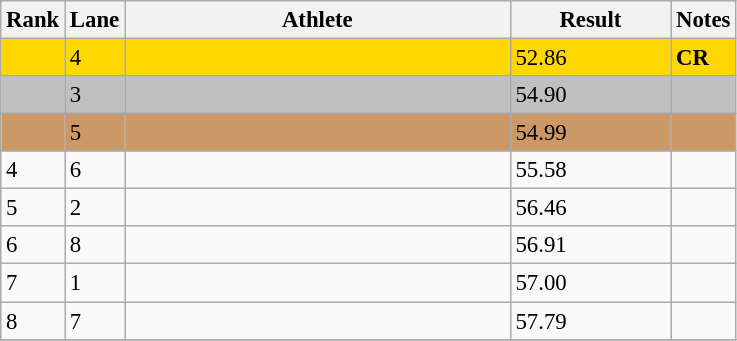<table class="wikitable" style="font-size:95%" style="width:35em;" style="text-align:center">
<tr>
<th>Rank</th>
<th>Lane</th>
<th width=250>Athlete</th>
<th width=100>Result</th>
<th>Notes</th>
</tr>
<tr bgcolor=gold>
<td></td>
<td>4</td>
<td align=left></td>
<td>52.86</td>
<td><strong>CR</strong></td>
</tr>
<tr bgcolor=silver>
<td></td>
<td>3</td>
<td align=left></td>
<td>54.90</td>
<td></td>
</tr>
<tr bgcolor=cc9966>
<td></td>
<td>5</td>
<td align=left></td>
<td>54.99</td>
<td></td>
</tr>
<tr>
<td>4</td>
<td>6</td>
<td align=left></td>
<td>55.58</td>
<td></td>
</tr>
<tr>
<td>5</td>
<td>2</td>
<td align=left></td>
<td>56.46</td>
<td></td>
</tr>
<tr>
<td>6</td>
<td>8</td>
<td align=left></td>
<td>56.91</td>
<td></td>
</tr>
<tr>
<td>7</td>
<td>1</td>
<td align=left></td>
<td>57.00</td>
<td></td>
</tr>
<tr>
<td>8</td>
<td>7</td>
<td align=left></td>
<td>57.79</td>
<td></td>
</tr>
<tr>
</tr>
</table>
